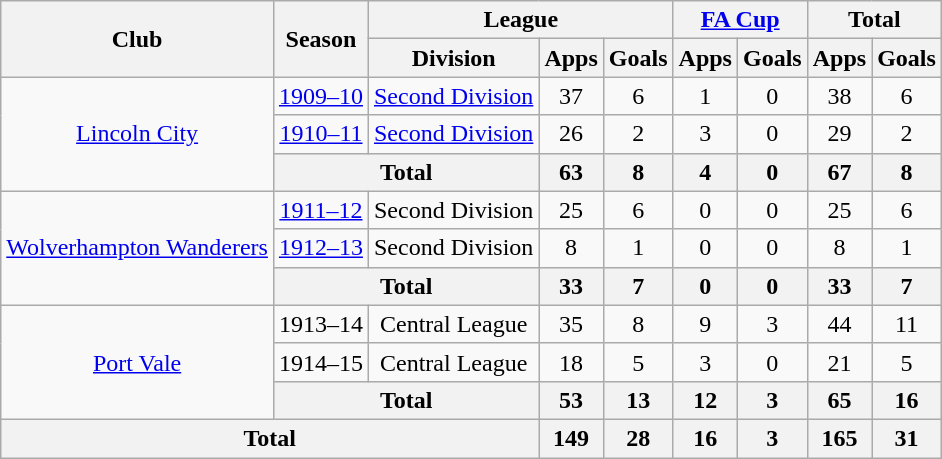<table class="wikitable" style="text-align:center">
<tr>
<th rowspan="2">Club</th>
<th rowspan="2">Season</th>
<th colspan="3">League</th>
<th colspan="2"><a href='#'>FA Cup</a></th>
<th colspan="2">Total</th>
</tr>
<tr>
<th>Division</th>
<th>Apps</th>
<th>Goals</th>
<th>Apps</th>
<th>Goals</th>
<th>Apps</th>
<th>Goals</th>
</tr>
<tr>
<td rowspan="3"><a href='#'>Lincoln City</a></td>
<td><a href='#'>1909–10</a></td>
<td><a href='#'>Second Division</a></td>
<td>37</td>
<td>6</td>
<td>1</td>
<td>0</td>
<td>38</td>
<td>6</td>
</tr>
<tr>
<td><a href='#'>1910–11</a></td>
<td><a href='#'>Second Division</a></td>
<td>26</td>
<td>2</td>
<td>3</td>
<td>0</td>
<td>29</td>
<td>2</td>
</tr>
<tr>
<th colspan="2">Total</th>
<th>63</th>
<th>8</th>
<th>4</th>
<th>0</th>
<th>67</th>
<th>8</th>
</tr>
<tr>
<td rowspan="3"><a href='#'>Wolverhampton Wanderers</a></td>
<td><a href='#'>1911–12</a></td>
<td>Second Division</td>
<td>25</td>
<td>6</td>
<td>0</td>
<td>0</td>
<td>25</td>
<td>6</td>
</tr>
<tr>
<td><a href='#'>1912–13</a></td>
<td>Second Division</td>
<td>8</td>
<td>1</td>
<td>0</td>
<td>0</td>
<td>8</td>
<td>1</td>
</tr>
<tr>
<th colspan="2">Total</th>
<th>33</th>
<th>7</th>
<th>0</th>
<th>0</th>
<th>33</th>
<th>7</th>
</tr>
<tr>
<td rowspan="3"><a href='#'>Port Vale</a></td>
<td>1913–14</td>
<td>Central League</td>
<td>35</td>
<td>8</td>
<td>9</td>
<td>3</td>
<td>44</td>
<td>11</td>
</tr>
<tr>
<td>1914–15</td>
<td>Central League</td>
<td>18</td>
<td>5</td>
<td>3</td>
<td>0</td>
<td>21</td>
<td>5</td>
</tr>
<tr>
<th colspan="2">Total</th>
<th>53</th>
<th>13</th>
<th>12</th>
<th>3</th>
<th>65</th>
<th>16</th>
</tr>
<tr>
<th colspan="3">Total</th>
<th>149</th>
<th>28</th>
<th>16</th>
<th>3</th>
<th>165</th>
<th>31</th>
</tr>
</table>
